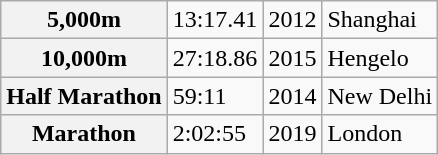<table class="wikitable">
<tr>
<th>5,000m</th>
<td>13:17.41</td>
<td>2012</td>
<td>Shanghai</td>
</tr>
<tr>
<th>10,000m</th>
<td>27:18.86</td>
<td>2015</td>
<td>Hengelo</td>
</tr>
<tr>
<th>Half Marathon</th>
<td>59:11</td>
<td>2014</td>
<td>New Delhi</td>
</tr>
<tr>
<th>Marathon</th>
<td>2:02:55</td>
<td>2019</td>
<td>London</td>
</tr>
</table>
